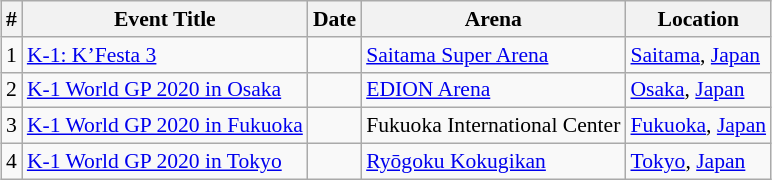<table class="sortable wikitable succession-box" style="margin:1.0em auto; font-size:90%;">
<tr>
<th scope="col">#</th>
<th scope="col">Event Title</th>
<th scope="col">Date</th>
<th scope="col">Arena</th>
<th scope="col">Location</th>
</tr>
<tr>
<td align=center>1</td>
<td><a href='#'>K-1: K’Festa 3</a></td>
<td></td>
<td><a href='#'>Saitama Super Arena</a></td>
<td> <a href='#'>Saitama</a>, <a href='#'>Japan</a></td>
</tr>
<tr>
<td align=center>2</td>
<td><a href='#'>K-1 World GP 2020 in Osaka</a></td>
<td></td>
<td><a href='#'>EDION Arena</a></td>
<td> <a href='#'>Osaka</a>, <a href='#'>Japan</a></td>
</tr>
<tr>
<td align=center>3</td>
<td><a href='#'>K-1 World GP 2020 in Fukuoka</a></td>
<td></td>
<td>Fukuoka International Center</td>
<td> <a href='#'>Fukuoka</a>, <a href='#'>Japan</a></td>
</tr>
<tr>
<td align=center>4</td>
<td><a href='#'>K-1 World GP 2020 in Tokyo</a></td>
<td></td>
<td><a href='#'>Ryōgoku Kokugikan</a></td>
<td> <a href='#'>Tokyo</a>, <a href='#'>Japan</a></td>
</tr>
</table>
